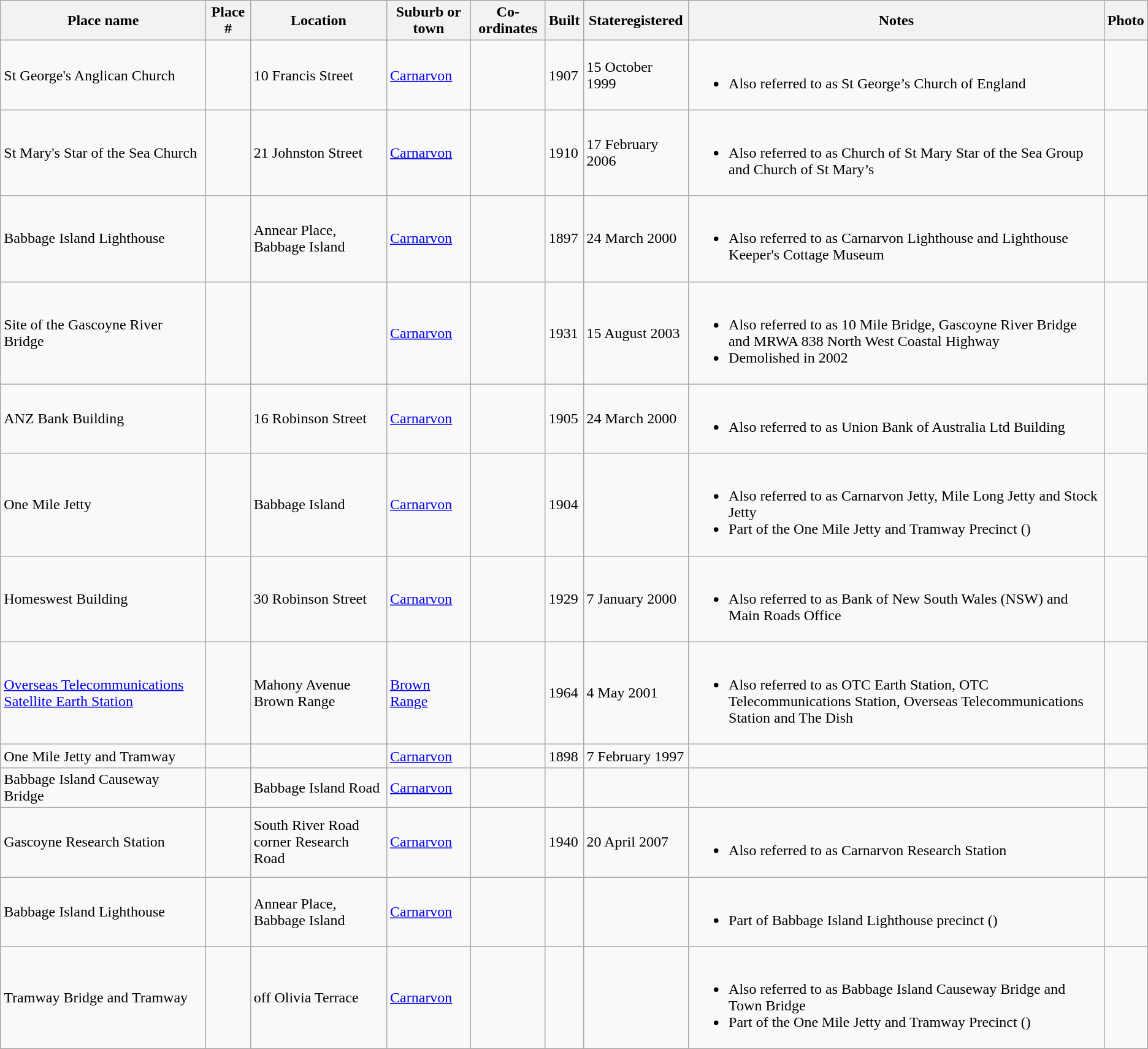<table class="wikitable sortable">
<tr>
<th>Place name</th>
<th>Place #</th>
<th>Location</th>
<th>Suburb or town</th>
<th>Co-ordinates</th>
<th>Built</th>
<th>Stateregistered</th>
<th class="unsortable">Notes</th>
<th class="unsortable">Photo</th>
</tr>
<tr>
<td>St George's Anglican Church</td>
<td></td>
<td>10 Francis Street</td>
<td><a href='#'>Carnarvon</a></td>
<td></td>
<td>1907</td>
<td>15 October 1999</td>
<td><br><ul><li>Also referred to as St George’s Church of England</li></ul></td>
<td></td>
</tr>
<tr>
<td>St Mary's Star of the Sea Church</td>
<td></td>
<td>21 Johnston Street</td>
<td><a href='#'>Carnarvon</a></td>
<td></td>
<td>1910</td>
<td>17 February 2006</td>
<td><br><ul><li>Also referred to as Church of St Mary Star of the Sea Group and Church of St Mary’s</li></ul></td>
<td></td>
</tr>
<tr>
<td>Babbage Island Lighthouse</td>
<td></td>
<td>Annear Place, Babbage Island</td>
<td><a href='#'>Carnarvon</a></td>
<td></td>
<td>1897</td>
<td>24 March 2000</td>
<td><br><ul><li>Also referred to as Carnarvon Lighthouse and Lighthouse Keeper's Cottage Museum</li></ul></td>
<td></td>
</tr>
<tr>
<td>Site of the Gascoyne River Bridge</td>
<td></td>
<td></td>
<td><a href='#'>Carnarvon</a></td>
<td></td>
<td>1931</td>
<td>15 August 2003</td>
<td><br><ul><li>Also referred to as 10 Mile Bridge, Gascoyne River Bridge and MRWA 838 North West Coastal Highway</li><li>Demolished in 2002</li></ul></td>
<td></td>
</tr>
<tr>
<td>ANZ Bank Building</td>
<td></td>
<td>16 Robinson Street</td>
<td><a href='#'>Carnarvon</a></td>
<td></td>
<td>1905</td>
<td>24 March 2000</td>
<td><br><ul><li>Also referred to as Union Bank of Australia Ltd Building</li></ul></td>
<td></td>
</tr>
<tr>
<td>One Mile Jetty</td>
<td></td>
<td>Babbage Island</td>
<td><a href='#'>Carnarvon</a></td>
<td></td>
<td>1904</td>
<td></td>
<td><br><ul><li>Also referred to as Carnarvon Jetty, Mile Long Jetty and Stock Jetty</li><li>Part of the One Mile Jetty and Tramway Precinct ()</li></ul></td>
<td></td>
</tr>
<tr>
<td>Homeswest Building</td>
<td></td>
<td>30 Robinson Street</td>
<td><a href='#'>Carnarvon</a></td>
<td></td>
<td>1929</td>
<td>7 January 2000</td>
<td><br><ul><li>Also referred to as Bank of New South Wales (NSW) and Main Roads Office</li></ul></td>
<td></td>
</tr>
<tr>
<td><a href='#'>Overseas Telecommunications Satellite Earth Station</a></td>
<td></td>
<td>Mahony Avenue Brown Range</td>
<td><a href='#'>Brown Range</a></td>
<td></td>
<td>1964</td>
<td>4 May 2001</td>
<td><br><ul><li>Also referred to as OTC Earth Station, OTC Telecommunications Station, Overseas Telecommunications Station and The Dish</li></ul></td>
<td></td>
</tr>
<tr>
<td>One Mile Jetty and Tramway</td>
<td></td>
<td></td>
<td><a href='#'>Carnarvon</a></td>
<td></td>
<td>1898</td>
<td>7 February 1997</td>
<td></td>
<td></td>
</tr>
<tr>
<td>Babbage Island Causeway Bridge</td>
<td></td>
<td>Babbage Island Road</td>
<td><a href='#'>Carnarvon</a></td>
<td></td>
<td></td>
<td></td>
<td></td>
<td></td>
</tr>
<tr>
<td>Gascoyne Research Station</td>
<td></td>
<td>South River Road corner Research Road</td>
<td><a href='#'>Carnarvon</a></td>
<td></td>
<td>1940</td>
<td>20 April 2007</td>
<td><br><ul><li>Also referred to as Carnarvon Research Station</li></ul></td>
<td></td>
</tr>
<tr>
<td>Babbage Island Lighthouse</td>
<td></td>
<td>Annear Place, Babbage Island</td>
<td><a href='#'>Carnarvon</a></td>
<td></td>
<td></td>
<td></td>
<td><br><ul><li>Part of Babbage Island Lighthouse precinct ()</li></ul></td>
<td></td>
</tr>
<tr>
<td>Tramway Bridge and Tramway</td>
<td></td>
<td>off Olivia Terrace</td>
<td><a href='#'>Carnarvon</a></td>
<td></td>
<td></td>
<td></td>
<td><br><ul><li>Also referred to as Babbage Island Causeway Bridge and Town Bridge</li><li>Part of the One Mile Jetty and Tramway Precinct ()</li></ul></td>
<td></td>
</tr>
</table>
